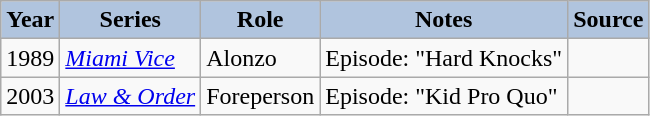<table class="wikitable sortable plainrowheaders" style="width=100%;  font-size: 100%;">
<tr>
<th style="background:#b0c4de;">Year</th>
<th style="background:#b0c4de;">Series</th>
<th style="background:#b0c4de;">Role</th>
<th style="background:#b0c4de;" class="unsortable">Notes</th>
<th style="background:#b0c4de;" class="unsortable">Source</th>
</tr>
<tr>
<td>1989</td>
<td><em><a href='#'>Miami Vice</a></em></td>
<td>Alonzo</td>
<td>Episode: "Hard Knocks"</td>
<td></td>
</tr>
<tr>
<td>2003</td>
<td><em><a href='#'>Law & Order</a></em></td>
<td>Foreperson</td>
<td>Episode: "Kid Pro Quo"</td>
<td></td>
</tr>
</table>
